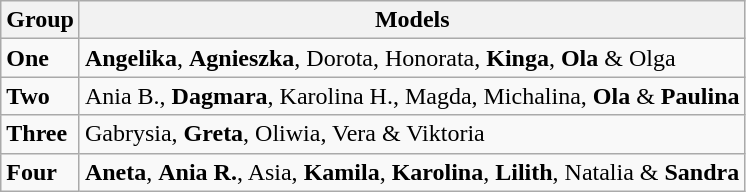<table class="wikitable">
<tr>
<th>Group</th>
<th>Models</th>
</tr>
<tr>
<td><strong>One</strong></td>
<td><strong>Angelika</strong>, <strong>Agnieszka</strong>, Dorota, Honorata, <strong>Kinga</strong>, <strong>Ola</strong> & Olga</td>
</tr>
<tr>
<td><strong>Two</strong></td>
<td>Ania B., <strong>Dagmara</strong>, Karolina H., Magda, Michalina, <strong>Ola</strong> & <strong>Paulina</strong></td>
</tr>
<tr>
<td><strong>Three</strong></td>
<td>Gabrysia, <strong>Greta</strong>, Oliwia, Vera & Viktoria</td>
</tr>
<tr>
<td><strong>Four </strong></td>
<td><strong>Aneta</strong>, <strong>Ania R.</strong>, Asia, <strong>Kamila</strong>, <strong>Karolina</strong>, <strong>Lilith</strong>, Natalia & <strong>Sandra</strong></td>
</tr>
</table>
